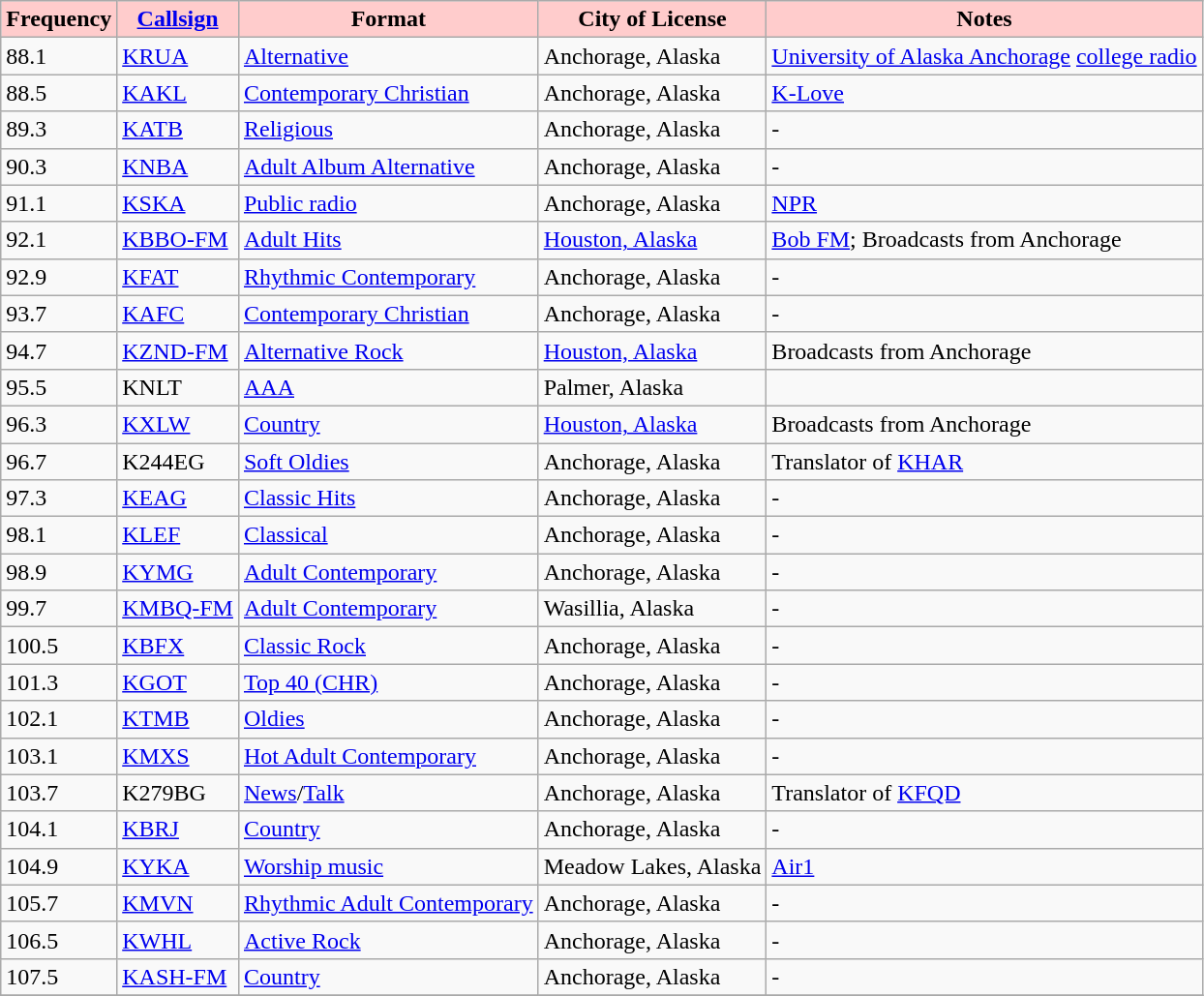<table class="wikitable" border="1">
<tr>
<th style="background:#ffcccc;"><strong>Frequency</strong></th>
<th style="background:#ffcccc;"><strong><a href='#'>Callsign</a></strong></th>
<th style="background:#ffcccc;"><strong>Format</strong></th>
<th style="background:#ffcccc;"><strong>City of License</strong></th>
<th style="background:#ffcccc;"><strong>Notes</strong></th>
</tr>
<tr>
<td>88.1</td>
<td><a href='#'>KRUA</a></td>
<td><a href='#'>Alternative</a></td>
<td>Anchorage, Alaska</td>
<td><a href='#'>University of Alaska Anchorage</a> <a href='#'>college radio</a></td>
</tr>
<tr>
<td>88.5</td>
<td><a href='#'>KAKL</a></td>
<td><a href='#'>Contemporary Christian</a></td>
<td>Anchorage, Alaska</td>
<td><a href='#'>K-Love</a></td>
</tr>
<tr>
<td>89.3</td>
<td><a href='#'>KATB</a></td>
<td><a href='#'>Religious</a></td>
<td>Anchorage, Alaska</td>
<td>-</td>
</tr>
<tr>
<td>90.3</td>
<td><a href='#'>KNBA</a></td>
<td><a href='#'>Adult Album Alternative</a></td>
<td>Anchorage, Alaska</td>
<td>-</td>
</tr>
<tr>
<td>91.1</td>
<td><a href='#'>KSKA</a></td>
<td><a href='#'>Public radio</a></td>
<td>Anchorage, Alaska</td>
<td><a href='#'>NPR</a></td>
</tr>
<tr>
<td>92.1</td>
<td><a href='#'>KBBO-FM</a></td>
<td><a href='#'>Adult Hits</a></td>
<td><a href='#'>Houston, Alaska</a></td>
<td><a href='#'>Bob FM</a>; Broadcasts from Anchorage</td>
</tr>
<tr>
<td>92.9</td>
<td><a href='#'>KFAT</a></td>
<td><a href='#'>Rhythmic Contemporary</a></td>
<td>Anchorage, Alaska</td>
<td>-</td>
</tr>
<tr>
<td>93.7</td>
<td><a href='#'>KAFC</a></td>
<td><a href='#'>Contemporary Christian</a></td>
<td>Anchorage, Alaska</td>
<td>-</td>
</tr>
<tr>
<td>94.7</td>
<td><a href='#'>KZND-FM</a></td>
<td><a href='#'>Alternative Rock</a></td>
<td><a href='#'>Houston, Alaska</a></td>
<td>Broadcasts from Anchorage</td>
</tr>
<tr>
<td>95.5</td>
<td>KNLT</td>
<td><a href='#'>AAA</a></td>
<td>Palmer, Alaska</td>
<td></td>
</tr>
<tr>
<td>96.3</td>
<td><a href='#'>KXLW</a></td>
<td><a href='#'>Country</a></td>
<td><a href='#'>Houston, Alaska</a></td>
<td>Broadcasts from Anchorage</td>
</tr>
<tr>
<td>96.7</td>
<td>K244EG</td>
<td><a href='#'>Soft Oldies</a></td>
<td>Anchorage, Alaska</td>
<td>Translator of <a href='#'>KHAR</a></td>
</tr>
<tr>
<td>97.3</td>
<td><a href='#'>KEAG</a></td>
<td><a href='#'>Classic Hits</a></td>
<td>Anchorage, Alaska</td>
<td>-</td>
</tr>
<tr>
<td>98.1</td>
<td><a href='#'>KLEF</a></td>
<td><a href='#'>Classical</a></td>
<td>Anchorage, Alaska</td>
<td>-</td>
</tr>
<tr>
<td>98.9</td>
<td><a href='#'>KYMG</a></td>
<td><a href='#'>Adult Contemporary</a></td>
<td>Anchorage, Alaska</td>
<td>-</td>
</tr>
<tr>
<td>99.7</td>
<td><a href='#'>KMBQ-FM</a></td>
<td><a href='#'>Adult Contemporary</a></td>
<td>Wasillia, Alaska</td>
<td>-</td>
</tr>
<tr>
<td>100.5</td>
<td><a href='#'>KBFX</a></td>
<td><a href='#'>Classic Rock</a></td>
<td>Anchorage, Alaska</td>
<td>-</td>
</tr>
<tr>
<td>101.3</td>
<td><a href='#'>KGOT</a></td>
<td><a href='#'>Top 40 (CHR)</a></td>
<td>Anchorage, Alaska</td>
<td>-</td>
</tr>
<tr>
<td>102.1</td>
<td><a href='#'>KTMB</a></td>
<td><a href='#'>Oldies</a></td>
<td>Anchorage, Alaska</td>
<td>-</td>
</tr>
<tr>
<td>103.1</td>
<td><a href='#'>KMXS</a></td>
<td><a href='#'>Hot Adult Contemporary</a></td>
<td>Anchorage, Alaska</td>
<td>-</td>
</tr>
<tr>
<td>103.7</td>
<td>K279BG</td>
<td><a href='#'>News</a>/<a href='#'>Talk</a></td>
<td>Anchorage, Alaska</td>
<td>Translator of <a href='#'>KFQD</a></td>
</tr>
<tr>
<td>104.1</td>
<td><a href='#'>KBRJ</a></td>
<td><a href='#'>Country</a></td>
<td>Anchorage, Alaska</td>
<td>-</td>
</tr>
<tr>
<td>104.9</td>
<td><a href='#'>KYKA</a></td>
<td><a href='#'>Worship music</a></td>
<td>Meadow Lakes, Alaska</td>
<td><a href='#'>Air1</a></td>
</tr>
<tr>
<td>105.7</td>
<td><a href='#'>KMVN</a></td>
<td><a href='#'>Rhythmic Adult Contemporary</a></td>
<td>Anchorage, Alaska</td>
<td>-</td>
</tr>
<tr>
<td>106.5</td>
<td><a href='#'>KWHL</a></td>
<td><a href='#'>Active Rock</a></td>
<td>Anchorage, Alaska</td>
<td>-</td>
</tr>
<tr>
<td>107.5</td>
<td><a href='#'>KASH-FM</a></td>
<td><a href='#'>Country</a></td>
<td>Anchorage, Alaska</td>
<td>-</td>
</tr>
<tr>
</tr>
</table>
